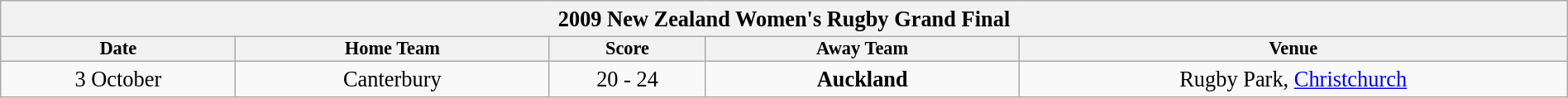<table class="wikitable"  style="font-size:110%; text-align:center; width:100%; margin:auto;">
<tr>
<th colspan=5>2009 New Zealand Women's Rugby Grand Final</th>
</tr>
<tr style="font-size:85%; line-height:90%;">
<th>Date</th>
<th>Home Team</th>
<th>Score</th>
<th>Away Team</th>
<th>Venue</th>
</tr>
<tr>
<td width=15%>3 October</td>
<td width=20%> Canterbury</td>
<td width=10%>20 - 24</td>
<td width=20%> <strong>Auckland</strong></td>
<td width=35%>Rugby Park, <a href='#'>Christchurch</a></td>
</tr>
</table>
